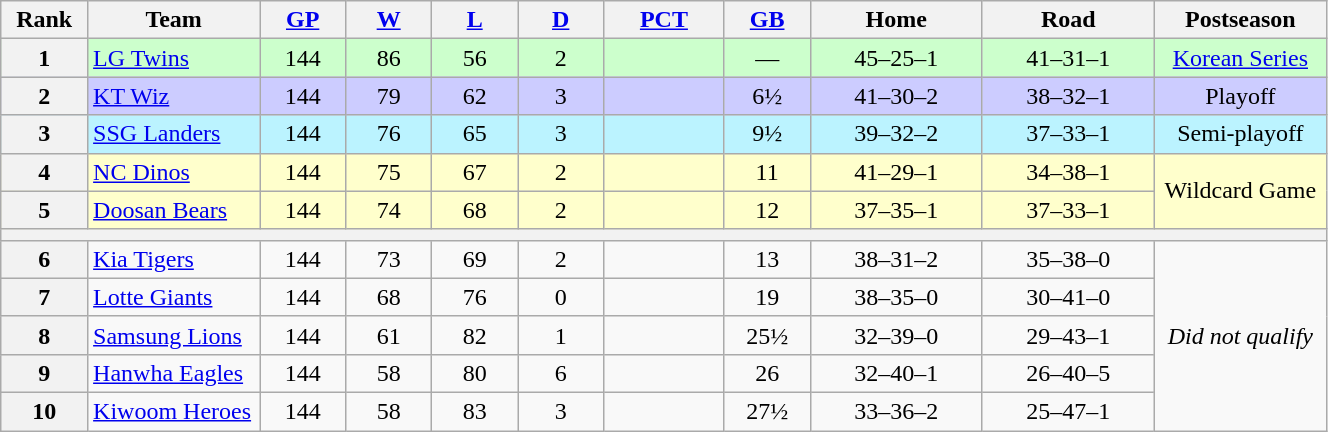<table class="wikitable sortable plainrowheaders" width="70%" style="text-align:center;">
<tr>
<th scope="col" width="5%">Rank</th>
<th scope="col" width="10%">Team</th>
<th scope="col" width="5%"><a href='#'>GP</a></th>
<th scope="col" width="5%"><a href='#'>W</a></th>
<th scope="col" width="5%"><a href='#'>L</a></th>
<th scope="col" width="5%"><a href='#'>D</a></th>
<th scope="col" width="7%"><a href='#'>PCT</a></th>
<th scope="col" width="5%"><a href='#'>GB</a></th>
<th scope="col" width="10%">Home</th>
<th scope="col" width="10%">Road</th>
<th scope="col" width="10%">Postseason</th>
</tr>
<tr style="background-color:#CCFFCC;">
<th>1</th>
<td style="text-align:left;"><a href='#'>LG Twins</a></td>
<td>144</td>
<td>86</td>
<td>56</td>
<td>2</td>
<td></td>
<td>—</td>
<td>45–25–1</td>
<td>41–31–1</td>
<td><a href='#'>Korean Series</a></td>
</tr>
<tr style="background-color:#CCCCFF;">
<th>2</th>
<td style="text-align:left;"><a href='#'>KT Wiz</a></td>
<td>144</td>
<td>79</td>
<td>62</td>
<td>3</td>
<td></td>
<td>6½</td>
<td>41–30–2</td>
<td>38–32–1</td>
<td>Playoff</td>
</tr>
<tr style="background-color:#BBF3FF;">
<th>3</th>
<td style="text-align:left;"><a href='#'>SSG Landers</a></td>
<td>144</td>
<td>76</td>
<td>65</td>
<td>3</td>
<td></td>
<td>9½</td>
<td>39–32–2</td>
<td>37–33–1</td>
<td>Semi-playoff</td>
</tr>
<tr style="background-color:#FFFFCC;">
<th>4</th>
<td style="text-align:left;"><a href='#'>NC Dinos</a></td>
<td>144</td>
<td>75</td>
<td>67</td>
<td>2</td>
<td></td>
<td>11</td>
<td>41–29–1</td>
<td>34–38–1</td>
<td rowspan="2">Wildcard Game</td>
</tr>
<tr style="background-color:#FFFFCC;">
<th>5</th>
<td style="text-align:left;"><a href='#'>Doosan Bears</a></td>
<td>144</td>
<td>74</td>
<td>68</td>
<td>2</td>
<td></td>
<td>12</td>
<td>37–35–1</td>
<td>37–33–1</td>
</tr>
<tr>
<th colspan=11></th>
</tr>
<tr>
<th>6</th>
<td style="text-align:left;"><a href='#'>Kia Tigers</a></td>
<td>144</td>
<td>73</td>
<td>69</td>
<td>2</td>
<td></td>
<td>13</td>
<td>38–31–2</td>
<td>35–38–0</td>
<td rowspan="5"><em>Did not qualify</em></td>
</tr>
<tr>
<th>7</th>
<td style="text-align:left;"><a href='#'>Lotte Giants</a></td>
<td>144</td>
<td>68</td>
<td>76</td>
<td>0</td>
<td></td>
<td>19</td>
<td>38–35–0</td>
<td>30–41–0</td>
</tr>
<tr>
<th>8</th>
<td style="text-align:left;"><a href='#'>Samsung Lions</a></td>
<td>144</td>
<td>61</td>
<td>82</td>
<td>1</td>
<td></td>
<td>25½</td>
<td>32–39–0</td>
<td>29–43–1</td>
</tr>
<tr>
<th>9</th>
<td style="text-align:left;"><a href='#'>Hanwha Eagles</a></td>
<td>144</td>
<td>58</td>
<td>80</td>
<td>6</td>
<td></td>
<td>26</td>
<td>32–40–1</td>
<td>26–40–5</td>
</tr>
<tr>
<th>10</th>
<td style="text-align:left;"><a href='#'>Kiwoom Heroes</a></td>
<td>144</td>
<td>58</td>
<td>83</td>
<td>3</td>
<td></td>
<td>27½</td>
<td>33–36–2</td>
<td>25–47–1</td>
</tr>
</table>
